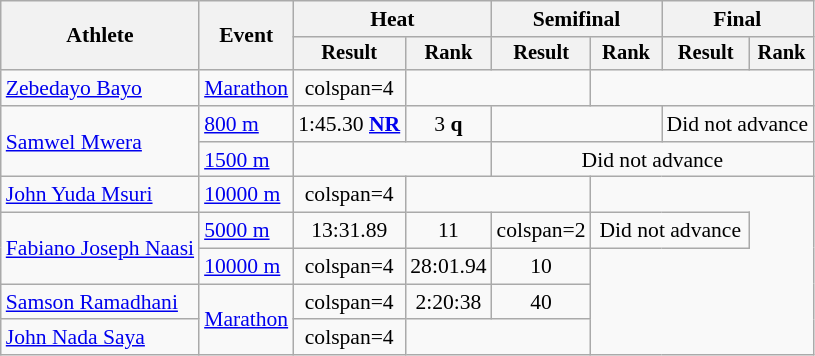<table class=wikitable style="font-size:90%">
<tr>
<th rowspan="2">Athlete</th>
<th rowspan="2">Event</th>
<th colspan="2">Heat</th>
<th colspan="2">Semifinal</th>
<th colspan="2">Final</th>
</tr>
<tr style="font-size:95%">
<th>Result</th>
<th>Rank</th>
<th>Result</th>
<th>Rank</th>
<th>Result</th>
<th>Rank</th>
</tr>
<tr align=center>
<td align=left><a href='#'>Zebedayo Bayo</a></td>
<td align=left><a href='#'>Marathon</a></td>
<td>colspan=4 </td>
<td colspan=2></td>
</tr>
<tr align=center>
<td align=left rowspan=2><a href='#'>Samwel Mwera</a></td>
<td align=left><a href='#'>800 m</a></td>
<td>1:45.30 <strong><a href='#'>NR</a></strong></td>
<td>3 <strong>q</strong></td>
<td colspan=2></td>
<td colspan=2>Did not advance</td>
</tr>
<tr align=center>
<td align=left><a href='#'>1500 m</a></td>
<td colspan=2></td>
<td colspan=4>Did not advance</td>
</tr>
<tr align=center>
<td align=left><a href='#'>John Yuda Msuri</a></td>
<td align=left><a href='#'>10000 m</a></td>
<td>colspan=4 </td>
<td colspan=2></td>
</tr>
<tr align=center>
<td align=left rowspan=2><a href='#'>Fabiano Joseph Naasi</a></td>
<td align=left><a href='#'>5000 m</a></td>
<td>13:31.89</td>
<td>11</td>
<td>colspan=2 </td>
<td colspan=2>Did not advance</td>
</tr>
<tr align=center>
<td align=left><a href='#'>10000 m</a></td>
<td>colspan=4 </td>
<td>28:01.94</td>
<td>10</td>
</tr>
<tr align=center>
<td align=left><a href='#'>Samson Ramadhani</a></td>
<td align=left rowspan=2><a href='#'>Marathon</a></td>
<td>colspan=4 </td>
<td>2:20:38</td>
<td>40</td>
</tr>
<tr align=center>
<td align=left><a href='#'>John Nada Saya</a></td>
<td>colspan=4 </td>
<td colspan=2></td>
</tr>
</table>
